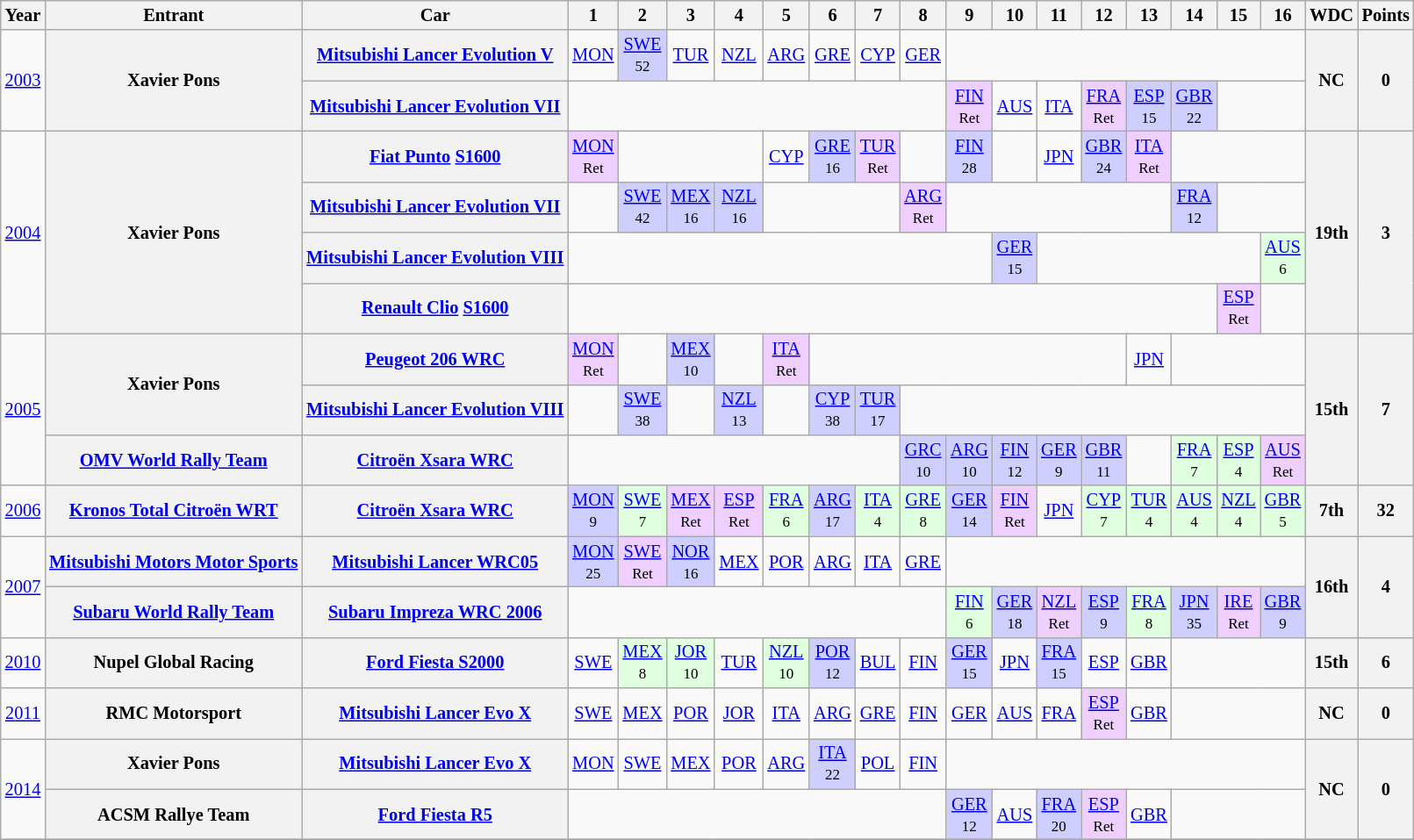<table class="wikitable" border="1" style="text-align:center; font-size:85%;">
<tr>
<th>Year</th>
<th>Entrant</th>
<th>Car</th>
<th>1</th>
<th>2</th>
<th>3</th>
<th>4</th>
<th>5</th>
<th>6</th>
<th>7</th>
<th>8</th>
<th>9</th>
<th>10</th>
<th>11</th>
<th>12</th>
<th>13</th>
<th>14</th>
<th>15</th>
<th>16</th>
<th>WDC</th>
<th>Points</th>
</tr>
<tr>
<td rowspan=2><a href='#'>2003</a></td>
<th rowspan=2 nowrap>Xavier Pons</th>
<th nowrap><a href='#'>Mitsubishi Lancer Evolution V</a></th>
<td><a href='#'>MON</a></td>
<td style="background:#CFCFFF;"><a href='#'>SWE</a><br><small>52</small></td>
<td><a href='#'>TUR</a></td>
<td><a href='#'>NZL</a></td>
<td><a href='#'>ARG</a></td>
<td><a href='#'>GRE</a></td>
<td><a href='#'>CYP</a></td>
<td><a href='#'>GER</a></td>
<td colspan=8></td>
<th rowspan=2>NC</th>
<th rowspan=2>0</th>
</tr>
<tr>
<th nowrap><a href='#'>Mitsubishi Lancer Evolution VII</a></th>
<td colspan=8></td>
<td style="background:#EFCFFF;"><a href='#'>FIN</a><br><small>Ret</small></td>
<td><a href='#'>AUS</a></td>
<td><a href='#'>ITA</a></td>
<td style="background:#EFCFFF;"><a href='#'>FRA</a><br><small>Ret</small></td>
<td style="background:#CFCFFF;"><a href='#'>ESP</a><br><small>15</small></td>
<td style="background:#CFCFFF;"><a href='#'>GBR</a><br><small>22</small></td>
<td colspan=2></td>
</tr>
<tr>
<td rowspan=4><a href='#'>2004</a></td>
<th rowspan=4 nowrap>Xavier Pons</th>
<th nowrap><a href='#'>Fiat Punto</a> <a href='#'>S1600</a></th>
<td style="background:#EFCFFF;"><a href='#'>MON</a><br><small>Ret</small></td>
<td colspan=3></td>
<td><a href='#'>CYP</a></td>
<td style="background:#CFCFFF;"><a href='#'>GRE</a><br><small>16</small></td>
<td style="background:#EFCFFF;"><a href='#'>TUR</a><br><small>Ret</small></td>
<td></td>
<td style="background:#CFCFFF;"><a href='#'>FIN</a><br><small>28</small></td>
<td></td>
<td><a href='#'>JPN</a></td>
<td style="background:#CFCFFF;"><a href='#'>GBR</a><br><small>24</small></td>
<td style="background:#EFCFFF;"><a href='#'>ITA</a><br><small>Ret</small></td>
<td colspan=3></td>
<th rowspan=4>19th</th>
<th rowspan=4>3</th>
</tr>
<tr>
<th nowrap><a href='#'>Mitsubishi Lancer Evolution VII</a></th>
<td></td>
<td style="background:#CFCFFF;"><a href='#'>SWE</a><br><small>42</small></td>
<td style="background:#CFCFFF;"><a href='#'>MEX</a><br><small>16</small></td>
<td style="background:#CFCFFF;"><a href='#'>NZL</a><br><small>16</small></td>
<td colspan=3></td>
<td style="background:#EFCFFF;"><a href='#'>ARG</a><br><small>Ret</small></td>
<td colspan=5></td>
<td style="background:#CFCFFF;"><a href='#'>FRA</a><br><small>12</small></td>
<td colspan=2></td>
</tr>
<tr>
<th nowrap><a href='#'>Mitsubishi Lancer Evolution VIII</a></th>
<td colspan=9></td>
<td style="background:#CFCFFF;"><a href='#'>GER</a><br><small>15</small></td>
<td colspan=5></td>
<td style="background:#DFFFDF;"><a href='#'>AUS</a><br><small>6</small></td>
</tr>
<tr>
<th nowrap><a href='#'>Renault Clio</a> <a href='#'>S1600</a></th>
<td colspan=14></td>
<td style="background:#EFCFFF;"><a href='#'>ESP</a><br><small>Ret</small></td>
<td></td>
</tr>
<tr>
<td rowspan=3><a href='#'>2005</a></td>
<th rowspan=2 nowrap>Xavier Pons</th>
<th nowrap><a href='#'>Peugeot 206 WRC</a></th>
<td style="background:#EFCFFF;"><a href='#'>MON</a><br><small>Ret</small></td>
<td></td>
<td style="background:#CFCFFF;"><a href='#'>MEX</a><br><small>10</small></td>
<td></td>
<td style="background:#EFCFFF;"><a href='#'>ITA</a><br><small>Ret</small></td>
<td colspan=7></td>
<td><a href='#'>JPN</a></td>
<td colspan=3></td>
<th rowspan=3>15th</th>
<th rowspan=3>7</th>
</tr>
<tr>
<th nowrap><a href='#'>Mitsubishi Lancer Evolution VIII</a></th>
<td></td>
<td style="background:#CFCFFF;"><a href='#'>SWE</a><br><small>38</small></td>
<td></td>
<td style="background:#CFCFFF;"><a href='#'>NZL</a><br><small>13</small></td>
<td></td>
<td style="background:#CFCFFF;"><a href='#'>CYP</a><br><small>38</small></td>
<td style="background:#CFCFFF;"><a href='#'>TUR</a><br><small>17</small></td>
<td colspan=9></td>
</tr>
<tr>
<th nowrap><a href='#'>OMV World Rally Team</a></th>
<th nowrap><a href='#'>Citroën Xsara WRC</a></th>
<td colspan=7></td>
<td style="background:#CFCFFF;"><a href='#'>GRC</a><br><small>10</small></td>
<td style="background:#CFCFFF;"><a href='#'>ARG</a><br><small>10</small></td>
<td style="background:#CFCFFF;"><a href='#'>FIN</a><br><small>12</small></td>
<td style="background:#CFCFFF;"><a href='#'>GER</a><br><small>9</small></td>
<td style="background:#CFCFFF;"><a href='#'>GBR</a><br><small>11</small></td>
<td></td>
<td style="background:#DFFFDF;"><a href='#'>FRA</a><br><small>7</small></td>
<td style="background:#DFFFDF;"><a href='#'>ESP</a><br><small>4</small></td>
<td style="background:#EFCFFF;"><a href='#'>AUS</a><br><small>Ret</small></td>
</tr>
<tr>
<td><a href='#'>2006</a></td>
<th nowrap><a href='#'>Kronos Total Citroën WRT</a></th>
<th nowrap><a href='#'>Citroën Xsara WRC</a></th>
<td style="background:#CFCFFF;"><a href='#'>MON</a><br><small>9</small></td>
<td style="background:#DFFFDF;"><a href='#'>SWE</a><br><small>7</small></td>
<td style="background:#EFCFFF;"><a href='#'>MEX</a><br><small>Ret</small></td>
<td style="background:#EFCFFF;"><a href='#'>ESP</a><br><small>Ret</small></td>
<td style="background:#DFFFDF;"><a href='#'>FRA</a><br><small>6</small></td>
<td style="background:#CFCFFF;"><a href='#'>ARG</a><br><small>17</small></td>
<td style="background:#DFFFDF;"><a href='#'>ITA</a><br><small>4</small></td>
<td style="background:#DFFFDF;"><a href='#'>GRE</a><br><small>8</small></td>
<td style="background:#CFCFFF;"><a href='#'>GER</a><br><small>14</small></td>
<td style="background:#EFCFFF;"><a href='#'>FIN</a><br><small>Ret</small></td>
<td><a href='#'>JPN</a></td>
<td style="background:#DFFFDF;"><a href='#'>CYP</a><br><small>7</small></td>
<td style="background:#DFFFDF;"><a href='#'>TUR</a><br><small>4</small></td>
<td style="background:#DFFFDF;"><a href='#'>AUS</a><br><small>4</small></td>
<td style="background:#DFFFDF;"><a href='#'>NZL</a><br><small>4</small></td>
<td style="background:#DFFFDF;"><a href='#'>GBR</a><br><small>5</small></td>
<th>7th</th>
<th>32</th>
</tr>
<tr>
<td rowspan=2><a href='#'>2007</a></td>
<th nowrap><a href='#'>Mitsubishi Motors Motor Sports</a></th>
<th nowrap><a href='#'>Mitsubishi Lancer WRC05</a></th>
<td style="background:#CFCFFF;"><a href='#'>MON</a><br><small>25</small></td>
<td style="background:#EFCFFF;"><a href='#'>SWE</a><br><small>Ret</small></td>
<td style="background:#CFCFFF;"><a href='#'>NOR</a><br><small>16</small></td>
<td><a href='#'>MEX</a></td>
<td><a href='#'>POR</a></td>
<td><a href='#'>ARG</a></td>
<td><a href='#'>ITA</a></td>
<td><a href='#'>GRE</a></td>
<td colspan=8></td>
<th rowspan=2>16th</th>
<th rowspan=2>4</th>
</tr>
<tr>
<th nowrap><a href='#'>Subaru World Rally Team</a></th>
<th nowrap><a href='#'>Subaru Impreza WRC 2006</a></th>
<td colspan=8></td>
<td style="background:#DFFFDF;"><a href='#'>FIN</a><br><small>6</small></td>
<td style="background:#CFCFFF;"><a href='#'>GER</a><br><small>18</small></td>
<td style="background:#EFCFFF;"><a href='#'>NZL</a><br><small>Ret</small></td>
<td style="background:#CFCFFF;"><a href='#'>ESP</a><br><small>9</small></td>
<td style="background:#DFFFDF;"><a href='#'>FRA</a><br><small>8</small></td>
<td style="background:#CFCFFF;"><a href='#'>JPN</a><br><small>35</small></td>
<td style="background:#EFCFFF;"><a href='#'>IRE</a><br><small>Ret</small></td>
<td style="background:#CFCFFF;"><a href='#'>GBR</a><br><small>9</small></td>
</tr>
<tr>
<td><a href='#'>2010</a></td>
<th nowrap>Nupel Global Racing</th>
<th nowrap><a href='#'>Ford Fiesta S2000</a></th>
<td><a href='#'>SWE</a></td>
<td style="background:#DFFFDF;"><a href='#'>MEX</a><br><small>8</small></td>
<td style="background:#DFFFDF;"><a href='#'>JOR</a><br><small>10</small></td>
<td><a href='#'>TUR</a></td>
<td style="background:#DFFFDF;"><a href='#'>NZL</a><br><small>10</small></td>
<td style="background:#CFCFFF;"><a href='#'>POR</a><br><small>12</small></td>
<td><a href='#'>BUL</a></td>
<td><a href='#'>FIN</a></td>
<td style="background:#CFCFFF;"><a href='#'>GER</a><br><small>15</small></td>
<td><a href='#'>JPN</a></td>
<td style="background:#CFCFFF;"><a href='#'>FRA</a><br><small>15</small></td>
<td><a href='#'>ESP</a></td>
<td><a href='#'>GBR</a></td>
<td colspan=3></td>
<th>15th</th>
<th>6</th>
</tr>
<tr>
<td><a href='#'>2011</a></td>
<th nowrap>RMC Motorsport</th>
<th nowrap><a href='#'>Mitsubishi Lancer Evo X</a></th>
<td><a href='#'>SWE</a></td>
<td><a href='#'>MEX</a></td>
<td><a href='#'>POR</a></td>
<td><a href='#'>JOR</a></td>
<td><a href='#'>ITA</a></td>
<td><a href='#'>ARG</a></td>
<td><a href='#'>GRE</a></td>
<td><a href='#'>FIN</a></td>
<td><a href='#'>GER</a></td>
<td><a href='#'>AUS</a></td>
<td><a href='#'>FRA</a></td>
<td style="background:#EFCFFF;"><a href='#'>ESP</a><br><small>Ret</small></td>
<td><a href='#'>GBR</a></td>
<td colspan=3></td>
<th>NC</th>
<th>0</th>
</tr>
<tr>
<td rowspan=2><a href='#'>2014</a></td>
<th nowrap>Xavier Pons</th>
<th nowrap><a href='#'>Mitsubishi Lancer Evo X</a></th>
<td><a href='#'>MON</a></td>
<td><a href='#'>SWE</a></td>
<td><a href='#'>MEX</a></td>
<td><a href='#'>POR</a></td>
<td><a href='#'>ARG</a></td>
<td style="background:#CFCFFF;"><a href='#'>ITA</a><br><small>22</small></td>
<td><a href='#'>POL</a></td>
<td><a href='#'>FIN</a></td>
<td colspan=8></td>
<th rowspan=2>NC</th>
<th rowspan=2>0</th>
</tr>
<tr>
<th nowrap>ACSM Rallye Team</th>
<th nowrap><a href='#'>Ford Fiesta R5</a></th>
<td colspan=8></td>
<td style="background:#CFCFFF;"><a href='#'>GER</a><br><small>12</small></td>
<td><a href='#'>AUS</a></td>
<td style="background:#CFCFFF;"><a href='#'>FRA</a><br><small>20</small></td>
<td style="background:#EFCFFF;"><a href='#'>ESP</a><br><small>Ret</small></td>
<td><a href='#'>GBR</a></td>
<td colspan=3></td>
</tr>
<tr>
</tr>
</table>
